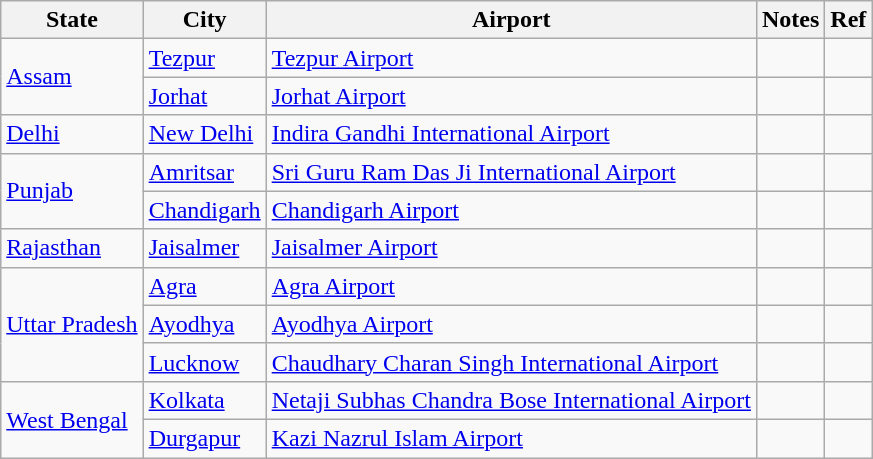<table class="sortable wikitable">
<tr>
<th>State</th>
<th>City</th>
<th>Airport</th>
<th class="unsortable">Notes</th>
<th class="unsortable">Ref</th>
</tr>
<tr>
<td rowspan="2"><a href='#'>Assam</a></td>
<td><a href='#'>Tezpur</a></td>
<td><a href='#'>Tezpur Airport</a></td>
<td></td>
<td></td>
</tr>
<tr>
<td><a href='#'>Jorhat</a></td>
<td><a href='#'>Jorhat Airport</a></td>
<td></td>
<td></td>
</tr>
<tr>
<td><a href='#'>Delhi</a></td>
<td><a href='#'>New Delhi</a></td>
<td><a href='#'>Indira Gandhi International Airport</a></td>
<td></td>
<td></td>
</tr>
<tr>
<td rowspan="2"><a href='#'>Punjab</a></td>
<td><a href='#'>Amritsar</a></td>
<td><a href='#'>Sri Guru Ram Das Ji International Airport</a></td>
<td></td>
<td></td>
</tr>
<tr>
<td><a href='#'>Chandigarh</a></td>
<td><a href='#'>Chandigarh Airport</a></td>
<td></td>
<td></td>
</tr>
<tr>
<td><a href='#'>Rajasthan</a></td>
<td><a href='#'>Jaisalmer</a></td>
<td><a href='#'>Jaisalmer Airport</a></td>
<td></td>
<td></td>
</tr>
<tr>
<td rowspan="3"><a href='#'>Uttar Pradesh</a></td>
<td><a href='#'>Agra</a></td>
<td><a href='#'>Agra Airport</a></td>
<td></td>
<td></td>
</tr>
<tr>
<td><a href='#'>Ayodhya</a></td>
<td><a href='#'>Ayodhya Airport</a></td>
<td></td>
<td></td>
</tr>
<tr>
<td><a href='#'>Lucknow</a></td>
<td><a href='#'>Chaudhary Charan Singh International Airport</a></td>
<td></td>
<td></td>
</tr>
<tr>
<td rowspan="2"><a href='#'>West Bengal</a></td>
<td><a href='#'>Kolkata</a></td>
<td><a href='#'>Netaji Subhas Chandra Bose International Airport</a></td>
<td></td>
<td></td>
</tr>
<tr>
<td><a href='#'>Durgapur</a></td>
<td><a href='#'>Kazi Nazrul Islam Airport</a></td>
<td></td>
<td></td>
</tr>
</table>
